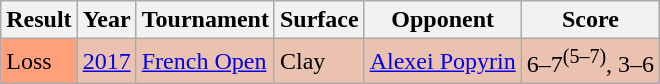<table class="wikitable">
<tr>
<th>Result</th>
<th>Year</th>
<th>Tournament</th>
<th>Surface</th>
<th>Opponent</th>
<th>Score</th>
</tr>
<tr style="background:#ebc2af;">
<td bgcolor=FFA07A>Loss</td>
<td><a href='#'>2017</a></td>
<td><a href='#'>French Open</a></td>
<td>Clay</td>
<td> <a href='#'>Alexei Popyrin</a></td>
<td>6–7<sup>(5–7)</sup>, 3–6</td>
</tr>
</table>
